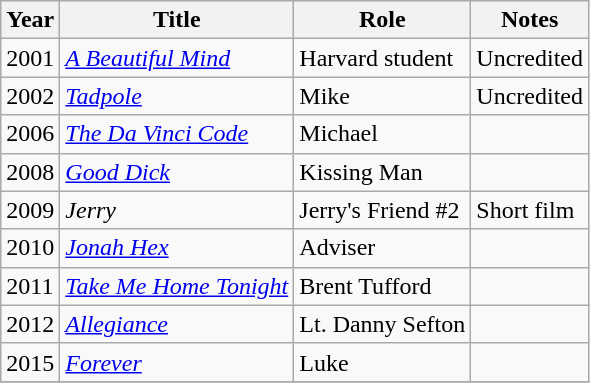<table class="wikitable sortable">
<tr>
<th>Year</th>
<th>Title</th>
<th>Role</th>
<th class="unsortable">Notes</th>
</tr>
<tr>
<td>2001</td>
<td><em><a href='#'>A Beautiful Mind</a></em></td>
<td>Harvard student</td>
<td>Uncredited</td>
</tr>
<tr>
<td>2002</td>
<td><em><a href='#'>Tadpole</a></em></td>
<td>Mike</td>
<td>Uncredited</td>
</tr>
<tr>
<td>2006</td>
<td><em><a href='#'>The Da Vinci Code</a></em></td>
<td>Michael</td>
<td></td>
</tr>
<tr>
<td>2008</td>
<td><em><a href='#'>Good Dick</a></em></td>
<td>Kissing Man</td>
<td></td>
</tr>
<tr>
<td>2009</td>
<td><em>Jerry</em></td>
<td>Jerry's Friend #2</td>
<td>Short film</td>
</tr>
<tr>
<td>2010</td>
<td><em><a href='#'>Jonah Hex</a></em></td>
<td>Adviser</td>
<td></td>
</tr>
<tr>
<td>2011</td>
<td><em><a href='#'>Take Me Home Tonight</a></em></td>
<td>Brent Tufford</td>
<td></td>
</tr>
<tr>
<td>2012</td>
<td><em><a href='#'>Allegiance</a></em></td>
<td>Lt. Danny Sefton</td>
<td></td>
</tr>
<tr>
<td>2015</td>
<td><em><a href='#'>Forever</a></em></td>
<td>Luke</td>
<td></td>
</tr>
<tr>
</tr>
</table>
